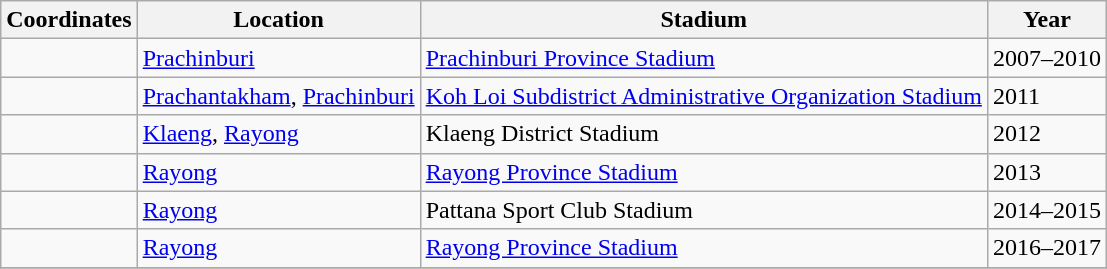<table class="wikitable sortable">
<tr>
<th>Coordinates</th>
<th>Location</th>
<th>Stadium</th>
<th>Year</th>
</tr>
<tr>
<td></td>
<td><a href='#'>Prachinburi</a></td>
<td><a href='#'>Prachinburi Province Stadium</a></td>
<td>2007–2010</td>
</tr>
<tr>
<td></td>
<td><a href='#'>Prachantakham</a>, <a href='#'>Prachinburi</a></td>
<td><a href='#'>Koh Loi Subdistrict Administrative Organization Stadium</a></td>
<td>2011</td>
</tr>
<tr>
<td></td>
<td><a href='#'>Klaeng</a>, <a href='#'>Rayong</a></td>
<td>Klaeng District Stadium</td>
<td>2012</td>
</tr>
<tr>
<td></td>
<td><a href='#'>Rayong</a></td>
<td><a href='#'>Rayong Province Stadium</a></td>
<td>2013</td>
</tr>
<tr>
<td></td>
<td><a href='#'>Rayong</a></td>
<td>Pattana Sport Club Stadium</td>
<td>2014–2015</td>
</tr>
<tr>
<td></td>
<td><a href='#'>Rayong</a></td>
<td><a href='#'>Rayong Province Stadium</a></td>
<td>2016–2017</td>
</tr>
<tr>
</tr>
</table>
